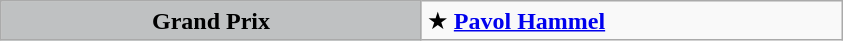<table class=wikitable>
<tr>
<th style=background:#BFC1C2 width=273>Grand Prix</th>
<td width=273>★ <strong><a href='#'>Pavol Hammel</a></strong></td>
</tr>
</table>
